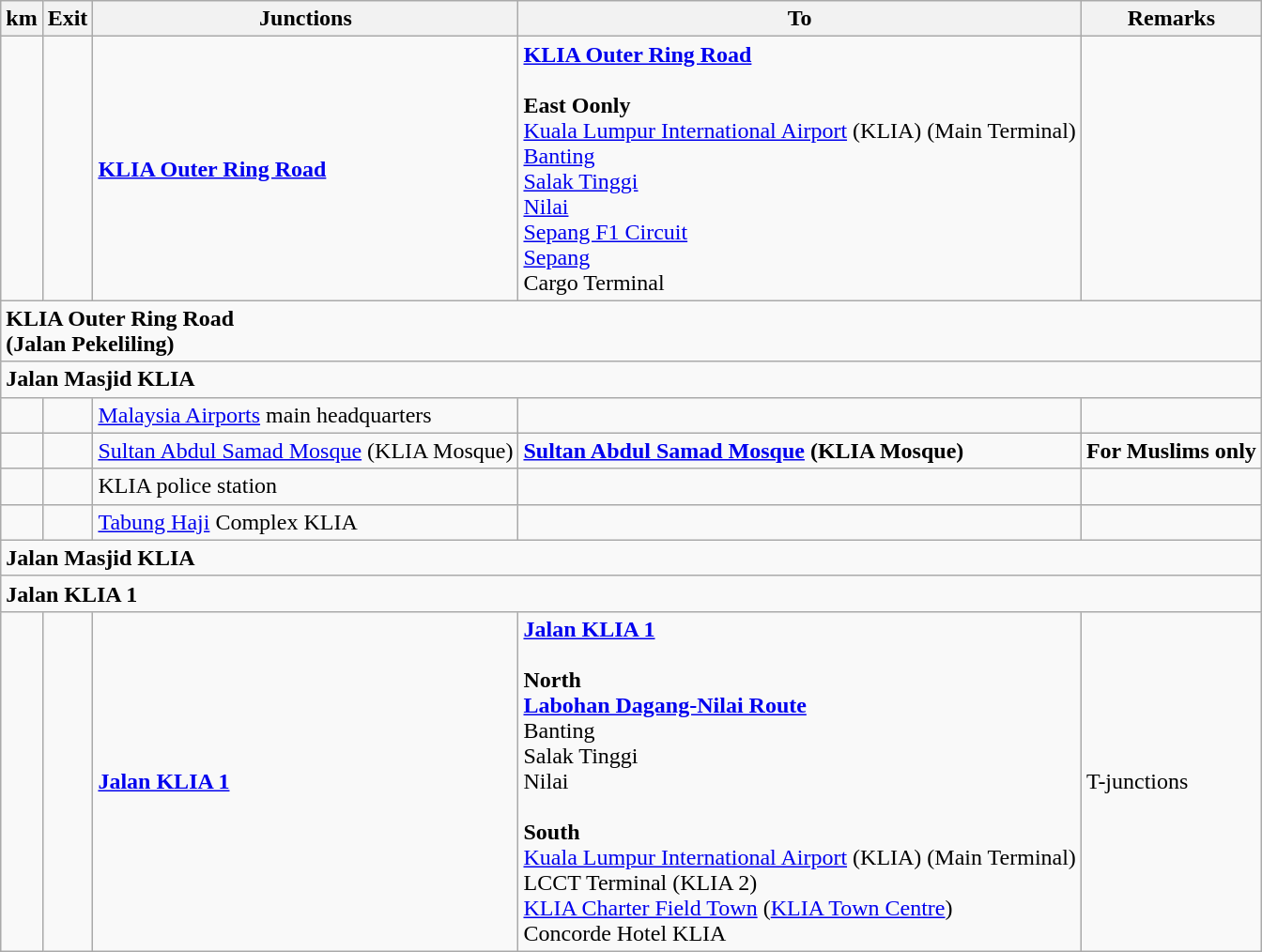<table class="wikitable">
<tr>
<th>km</th>
<th>Exit</th>
<th>Junctions</th>
<th>To</th>
<th>Remarks</th>
</tr>
<tr>
<td></td>
<td></td>
<td> <strong><a href='#'>KLIA Outer Ring Road</a></strong></td>
<td> <strong><a href='#'>KLIA Outer Ring Road</a></strong><br><br><strong>East Oonly</strong><br><a href='#'>Kuala Lumpur International Airport</a> (KLIA)  (Main Terminal)<br><a href='#'>Banting</a><br><a href='#'>Salak Tinggi</a><br><a href='#'>Nilai</a><br><a href='#'>Sepang F1 Circuit</a><br><a href='#'>Sepang</a><br>Cargo Terminal</td>
<td></td>
</tr>
<tr>
<td style="width:600px" colspan="6" style="text-align:center; background:blue;"><strong><span> KLIA Outer Ring Road<br>(Jalan Pekeliling)</span></strong></td>
</tr>
<tr>
<td style="width:600px" colspan="6" style="text-align:center; background:blue;"><strong><span> Jalan Masjid KLIA</span></strong></td>
</tr>
<tr>
<td></td>
<td></td>
<td><a href='#'>Malaysia Airports</a> main headquarters</td>
<td></td>
<td></td>
</tr>
<tr>
<td></td>
<td></td>
<td><a href='#'>Sultan Abdul Samad Mosque</a> (KLIA Mosque) </td>
<td><strong><a href='#'>Sultan Abdul Samad Mosque</a> (KLIA Mosque)</strong> </td>
<td><strong>For Muslims only</strong></td>
</tr>
<tr>
<td></td>
<td></td>
<td>KLIA police station</td>
<td></td>
<td></td>
</tr>
<tr>
<td></td>
<td></td>
<td><a href='#'>Tabung Haji</a> Complex KLIA</td>
<td></td>
<td></td>
</tr>
<tr>
<td style="width:600px" colspan="6" style="text-align:center; background:blue;"><strong><span> Jalan Masjid KLIA</span></strong></td>
</tr>
<tr>
<td style="width:600px" colspan="6" style="text-align:center; background:blue;"><strong><span> Jalan KLIA 1</span></strong></td>
</tr>
<tr>
<td></td>
<td></td>
<td> <strong><a href='#'>Jalan KLIA 1</a></strong></td>
<td> <strong><a href='#'>Jalan KLIA 1</a></strong><br><br><strong>North</strong><br> <strong><a href='#'>Labohan Dagang-Nilai Route</a></strong><br>Banting<br>Salak Tinggi<br>Nilai<br><br><strong>South</strong><br><a href='#'>Kuala Lumpur International Airport</a> (KLIA)  (Main Terminal)<br>LCCT Terminal (KLIA 2) <br><a href='#'>KLIA Charter Field Town</a> (<a href='#'>KLIA Town Centre</a>)<br>Concorde Hotel KLIA</td>
<td>T-junctions</td>
</tr>
</table>
